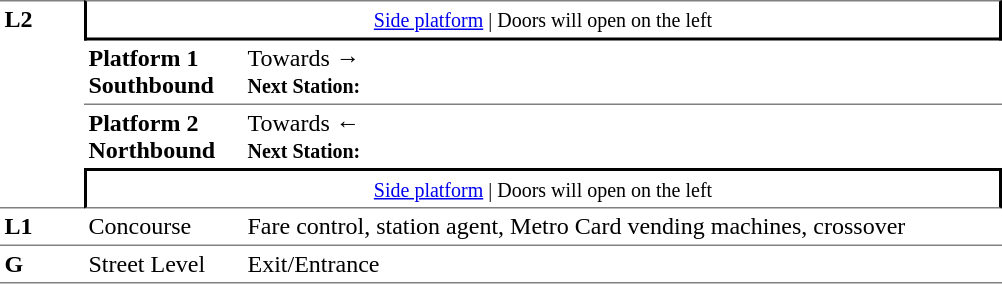<table table border=0 cellspacing=0 cellpadding=3>
<tr>
<td style="border-top:solid 1px grey;border-bottom:solid 1px grey;" width=50 rowspan=4 valign=top><strong>L2</strong></td>
<td style="border-top:solid 1px grey;border-right:solid 2px black;border-left:solid 2px black;border-bottom:solid 2px black;text-align:center;" colspan=2><small><a href='#'>Side platform</a> | Doors will open on the left </small></td>
</tr>
<tr>
<td style="border-bottom:solid 1px grey;" width=100><span><strong>Platform 1</strong><br><strong>Southbound</strong></span></td>
<td style="border-bottom:solid 1px grey;" width=500>Towards → <br><small><strong>Next Station:</strong> </small></td>
</tr>
<tr>
<td><span><strong>Platform 2</strong><br><strong>Northbound</strong></span></td>
<td><span></span>Towards ← <br><small><strong>Next Station:</strong> </small></td>
</tr>
<tr>
<td style="border-top:solid 2px black;border-right:solid 2px black;border-left:solid 2px black;border-bottom:solid 1px grey;text-align:center;" colspan=2><small><a href='#'>Side platform</a> | Doors will open on the left </small></td>
</tr>
<tr>
<td valign=top><strong>L1</strong></td>
<td valign=top>Concourse</td>
<td valign=top>Fare control, station agent, Metro Card vending machines, crossover</td>
</tr>
<tr>
<td style="border-bottom:solid 1px grey;border-top:solid 1px grey;" width=50 valign=top><strong>G</strong></td>
<td style="border-top:solid 1px grey;border-bottom:solid 1px grey;" width=100 valign=top>Street Level</td>
<td style="border-top:solid 1px grey;border-bottom:solid 1px grey;" width=500 valign=top>Exit/Entrance</td>
</tr>
</table>
